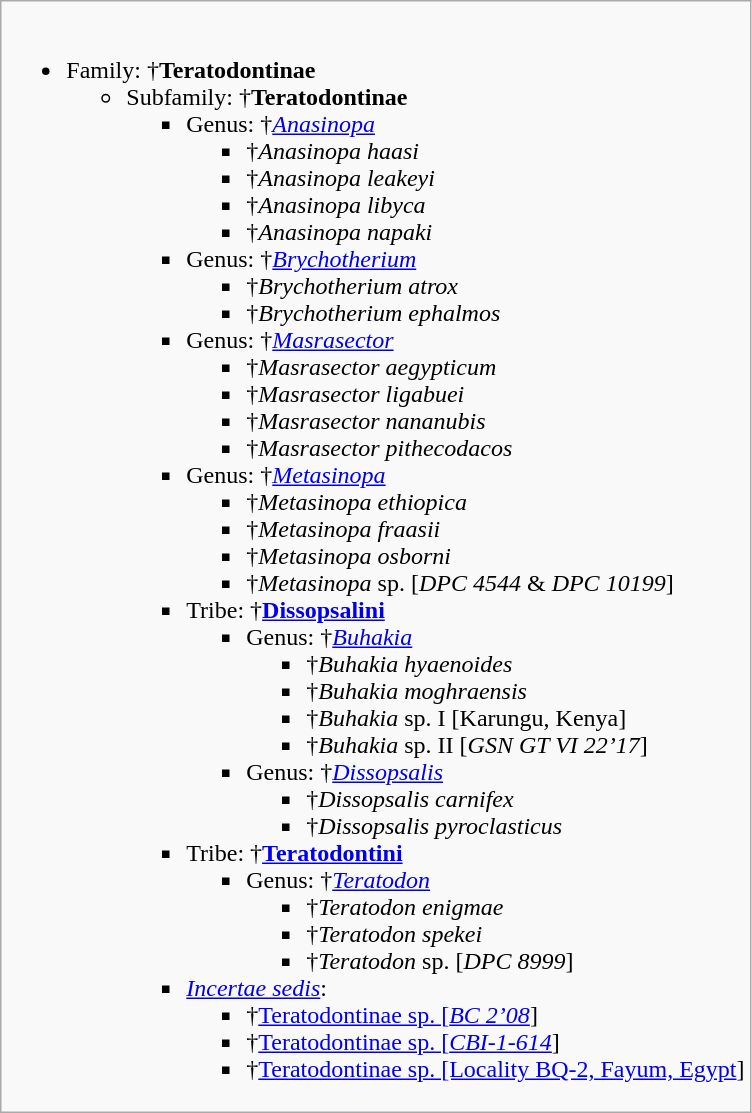<table class="wikitable">
<tr style="vertical-align:top;">
<td><br><ul><li>Family: †<strong>Teratodontinae</strong> <ul><li>Subfamily: †<strong>Teratodontinae</strong> <ul><li>Genus: †<em><a href='#'>Anasinopa</a></em> <ul><li>†<em>Anasinopa haasi</em> </li><li>†<em>Anasinopa leakeyi</em> </li><li>†<em>Anasinopa libyca</em> </li><li>†<em>Anasinopa napaki</em> </li></ul></li><li>Genus: †<em><a href='#'>Brychotherium</a></em> <ul><li>†<em>Brychotherium atrox</em> </li><li>†<em>Brychotherium ephalmos</em> </li></ul></li><li>Genus: †<em><a href='#'>Masrasector</a></em> <ul><li>†<em>Masrasector aegypticum</em> </li><li>†<em>Masrasector ligabuei</em> </li><li>†<em>Masrasector nananubis</em> </li><li>†<em>Masrasector pithecodacos</em> </li></ul></li><li>Genus: †<em><a href='#'>Metasinopa</a></em> <ul><li>†<em>Metasinopa ethiopica</em> </li><li>†<em>Metasinopa fraasii</em> </li><li>†<em>Metasinopa osborni</em> </li><li>†<em>Metasinopa</em> sp. [<em>DPC 4544</em> & <em>DPC 10199</em>] </li></ul></li><li>Tribe: †<strong><a href='#'>Dissopsalini</a></strong> <ul><li>Genus: †<em><a href='#'>Buhakia</a></em> <ul><li>†<em>Buhakia hyaenoides</em> </li><li>†<em>Buhakia moghraensis</em> </li><li>†<em>Buhakia</em> sp. I [Karungu, Kenya] </li><li>†<em>Buhakia</em> sp. II [<em>GSN GT VI 22’17</em>] </li></ul></li><li>Genus: †<em><a href='#'>Dissopsalis</a></em> <ul><li>†<em>Dissopsalis carnifex</em> </li><li>†<em>Dissopsalis pyroclasticus</em> </li></ul></li></ul></li><li>Tribe: †<strong><a href='#'>Teratodontini</a></strong> <ul><li>Genus: †<em><a href='#'>Teratodon</a></em> <ul><li>†<em>Teratodon enigmae</em> </li><li>†<em>Teratodon spekei</em> </li><li>†<em>Teratodon</em> sp. [<em>DPC 8999</em>] </li></ul></li></ul></li><li><em><a href='#'>Incertae sedis</a></em>:<ul><li>†<a href='#'>Teratodontinae sp. [<em>BC 2’08</em></a>] </li><li>†<a href='#'>Teratodontinae sp. [<em>CBI-1-614</em></a>] </li><li>†<a href='#'>Teratodontinae sp. [Locality BQ-2, Fayum, Egypt</a>] </li></ul></li></ul></li></ul></li></ul></td>
</tr>
</table>
